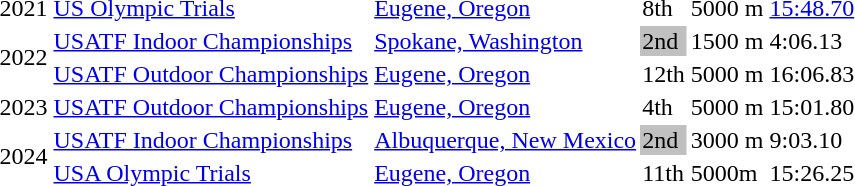<table>
<tr>
<td>2021</td>
<td><a href='#'>US Olympic Trials</a></td>
<td><a href='#'>Eugene, Oregon</a></td>
<td>8th</td>
<td>5000 m</td>
<td><a href='#'>15:48.70</a></td>
</tr>
<tr>
<td rowspan=2>2022</td>
<td><a href='#'>USATF Indoor Championships</a></td>
<td><a href='#'>Spokane, Washington</a></td>
<td bgcolor=silver>2nd</td>
<td>1500 m</td>
<td>4:06.13</td>
</tr>
<tr>
<td><a href='#'>USATF Outdoor Championships</a></td>
<td><a href='#'>Eugene, Oregon</a></td>
<td>12th</td>
<td>5000 m</td>
<td>16:06.83</td>
</tr>
<tr>
<td>2023</td>
<td><a href='#'>USATF Outdoor Championships</a></td>
<td><a href='#'>Eugene, Oregon</a></td>
<td>4th</td>
<td>5000 m</td>
<td>15:01.80</td>
</tr>
<tr>
<td rowspan=2>2024</td>
<td><a href='#'>USATF Indoor Championships</a></td>
<td><a href='#'>Albuquerque, New Mexico</a></td>
<td bgcolor=silver>2nd</td>
<td>3000 m</td>
<td>9:03.10</td>
</tr>
<tr>
<td><a href='#'>USA Olympic Trials</a></td>
<td><a href='#'>Eugene, Oregon</a></td>
<td>11th</td>
<td>5000m</td>
<td>15:26.25</td>
</tr>
<tr>
</tr>
</table>
